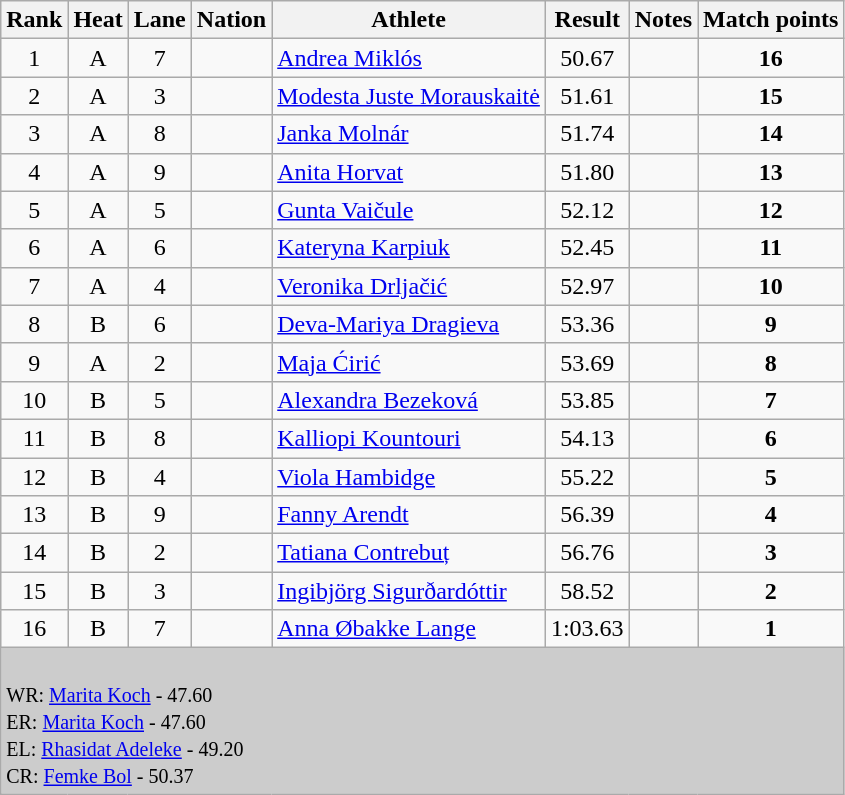<table class="wikitable sortable" style="text-align:left;">
<tr>
<th>Rank</th>
<th>Heat</th>
<th>Lane</th>
<th>Nation</th>
<th>Athlete</th>
<th>Result</th>
<th>Notes</th>
<th>Match points</th>
</tr>
<tr>
<td align=center>1</td>
<td align=center>A</td>
<td align=center>7</td>
<td></td>
<td><a href='#'>Andrea Miklós</a></td>
<td align=center>50.67</td>
<td align=center></td>
<td align=center><strong>16</strong></td>
</tr>
<tr>
<td align=center>2</td>
<td align=center>A</td>
<td align=center>3</td>
<td></td>
<td><a href='#'>Modesta Juste Morauskaitė</a></td>
<td align=center>51.61</td>
<td align=center></td>
<td align=center><strong>15</strong></td>
</tr>
<tr>
<td align=center>3</td>
<td align=center>A</td>
<td align=center>8</td>
<td></td>
<td><a href='#'>Janka Molnár</a></td>
<td align=center>51.74</td>
<td align=center></td>
<td align=center><strong>14</strong></td>
</tr>
<tr>
<td align=center>4</td>
<td align=center>A</td>
<td align=center>9</td>
<td></td>
<td><a href='#'>Anita Horvat</a></td>
<td align=center>51.80</td>
<td align=center></td>
<td align=center><strong>13</strong></td>
</tr>
<tr>
<td align=center>5</td>
<td align=center>A</td>
<td align=center>5</td>
<td></td>
<td><a href='#'>Gunta Vaičule</a></td>
<td align=center>52.12</td>
<td align=center></td>
<td align=center><strong>12</strong></td>
</tr>
<tr>
<td align=center>6</td>
<td align=center>A</td>
<td align=center>6</td>
<td></td>
<td><a href='#'>Kateryna Karpiuk</a></td>
<td align=center>52.45</td>
<td align=center></td>
<td align=center><strong>11</strong></td>
</tr>
<tr>
<td align=center>7</td>
<td align=center>A</td>
<td align=center>4</td>
<td></td>
<td><a href='#'>Veronika Drljačić</a></td>
<td align=center>52.97</td>
<td align=center></td>
<td align=center><strong>10</strong></td>
</tr>
<tr>
<td align=center>8</td>
<td align=center>B</td>
<td align=center>6</td>
<td></td>
<td><a href='#'>Deva-Mariya Dragieva</a></td>
<td align=center>53.36</td>
<td align=center></td>
<td align=center><strong>9</strong></td>
</tr>
<tr>
<td align=center>9</td>
<td align=center>A</td>
<td align=center>2</td>
<td></td>
<td><a href='#'>Maja Ćirić</a></td>
<td align=center>53.69</td>
<td align=center></td>
<td align=center><strong>8</strong></td>
</tr>
<tr>
<td align=center>10</td>
<td align=center>B</td>
<td align=center>5</td>
<td></td>
<td><a href='#'>Alexandra Bezeková</a></td>
<td align=center>53.85</td>
<td align=center></td>
<td align=center><strong>7</strong></td>
</tr>
<tr>
<td align=center>11</td>
<td align=center>B</td>
<td align=center>8</td>
<td></td>
<td><a href='#'>Kalliopi Kountouri</a></td>
<td align=center>54.13</td>
<td align=center></td>
<td align=center><strong>6</strong></td>
</tr>
<tr>
<td align=center>12</td>
<td align=center>B</td>
<td align=center>4</td>
<td></td>
<td><a href='#'>Viola Hambidge</a></td>
<td align=center>55.22</td>
<td align=center></td>
<td align=center><strong>5</strong></td>
</tr>
<tr>
<td align=center>13</td>
<td align=center>B</td>
<td align=center>9</td>
<td></td>
<td><a href='#'>Fanny Arendt</a></td>
<td align=center>56.39</td>
<td align=center></td>
<td align=center><strong>4</strong></td>
</tr>
<tr>
<td align=center>14</td>
<td align=center>B</td>
<td align=center>2</td>
<td></td>
<td><a href='#'>Tatiana Contrebuț</a></td>
<td align=center>56.76</td>
<td align=center></td>
<td align=center><strong>3</strong></td>
</tr>
<tr>
<td align=center>15</td>
<td align=center>B</td>
<td align=center>3</td>
<td></td>
<td><a href='#'>Ingibjörg Sigurðardóttir</a></td>
<td align=center>58.52</td>
<td></td>
<td align=center><strong>2</strong></td>
</tr>
<tr>
<td align=center>16</td>
<td align=center>B</td>
<td align=center>7</td>
<td></td>
<td><a href='#'>Anna Øbakke Lange</a></td>
<td align=center>1:03.63</td>
<td></td>
<td align=center><strong>1</strong></td>
</tr>
<tr>
<td colspan="8" bgcolor="#cccccc"><br>
<small>WR:   <a href='#'>Marita Koch</a> - 47.60<br>ER:  <a href='#'>Marita Koch</a> - 47.60<br></small>
<small>EL:   <a href='#'>Rhasidat Adeleke</a> - 49.20<br>CR:  <a href='#'>Femke Bol</a> - 50.37</small></td>
</tr>
</table>
